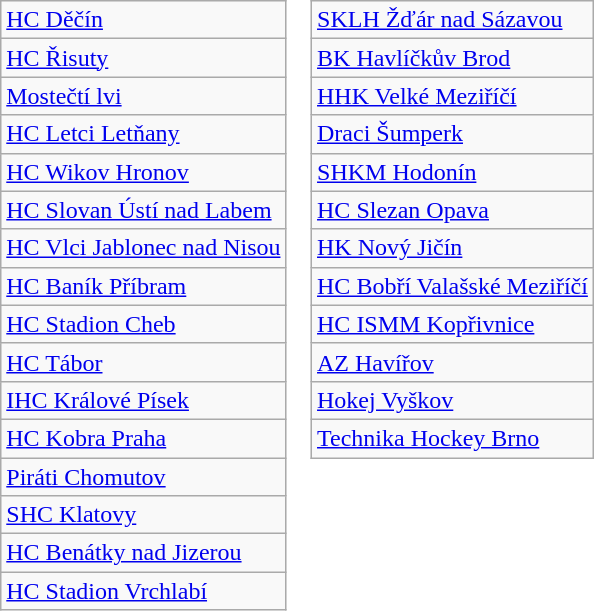<table border=0 cellpadding=0 cellspacing=0>
<tr valign=top>
<td><br><table class="wikitable">
<tr>
<td><a href='#'>HC Děčín</a></td>
</tr>
<tr>
<td><a href='#'>HC Řisuty</a></td>
</tr>
<tr>
<td><a href='#'>Mostečtí lvi</a></td>
</tr>
<tr>
<td><a href='#'>HC Letci Letňany</a></td>
</tr>
<tr>
<td><a href='#'>HC Wikov Hronov</a></td>
</tr>
<tr>
<td><a href='#'>HC Slovan Ústí nad Labem</a></td>
</tr>
<tr>
<td><a href='#'>HC Vlci Jablonec nad Nisou</a></td>
</tr>
<tr>
<td><a href='#'>HC Baník Příbram</a></td>
</tr>
<tr>
<td><a href='#'>HC Stadion Cheb</a></td>
</tr>
<tr>
<td><a href='#'>HC Tábor</a></td>
</tr>
<tr>
<td><a href='#'>IHC Králové Písek</a></td>
</tr>
<tr>
<td><a href='#'>HC Kobra Praha</a></td>
</tr>
<tr>
<td><a href='#'>Piráti Chomutov</a></td>
</tr>
<tr>
<td><a href='#'>SHC Klatovy</a></td>
</tr>
<tr>
<td><a href='#'>HC Benátky nad Jizerou</a></td>
</tr>
<tr>
<td><a href='#'>HC Stadion Vrchlabí</a></td>
</tr>
</table>
</td>
<td><br><table class="wikitable">
<tr>
<td><a href='#'>SKLH Žďár nad Sázavou</a></td>
</tr>
<tr>
<td><a href='#'>BK Havlíčkův Brod</a></td>
</tr>
<tr>
<td><a href='#'>HHK Velké Meziříčí</a></td>
</tr>
<tr>
<td><a href='#'>Draci Šumperk</a></td>
</tr>
<tr>
<td><a href='#'>SHKM Hodonín</a></td>
</tr>
<tr>
<td><a href='#'>HC Slezan Opava</a></td>
</tr>
<tr>
<td><a href='#'>HK Nový Jičín</a></td>
</tr>
<tr>
<td><a href='#'>HC Bobří Valašské Meziříčí</a></td>
</tr>
<tr>
<td><a href='#'>HC ISMM Kopřivnice</a></td>
</tr>
<tr>
<td><a href='#'>AZ Havířov</a></td>
</tr>
<tr>
<td><a href='#'>Hokej Vyškov</a></td>
</tr>
<tr>
<td><a href='#'>Technika Hockey Brno</a></td>
</tr>
</table>
</td>
</tr>
</table>
